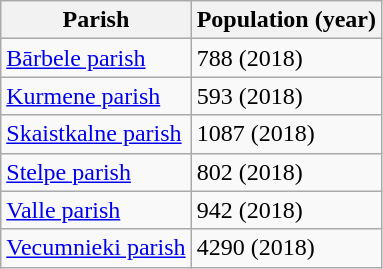<table class="sortable wikitable">
<tr>
<th>Parish</th>
<th>Population (year)</th>
</tr>
<tr>
<td><a href='#'>Bārbele parish</a></td>
<td>788 (2018)</td>
</tr>
<tr>
<td><a href='#'>Kurmene parish</a></td>
<td>593 (2018)</td>
</tr>
<tr>
<td><a href='#'>Skaistkalne parish</a></td>
<td>1087 (2018)</td>
</tr>
<tr>
<td><a href='#'>Stelpe parish</a></td>
<td>802 (2018)</td>
</tr>
<tr>
<td><a href='#'>Valle parish</a></td>
<td>942 (2018)</td>
</tr>
<tr>
<td><a href='#'>Vecumnieki parish</a></td>
<td>4290 (2018)</td>
</tr>
</table>
